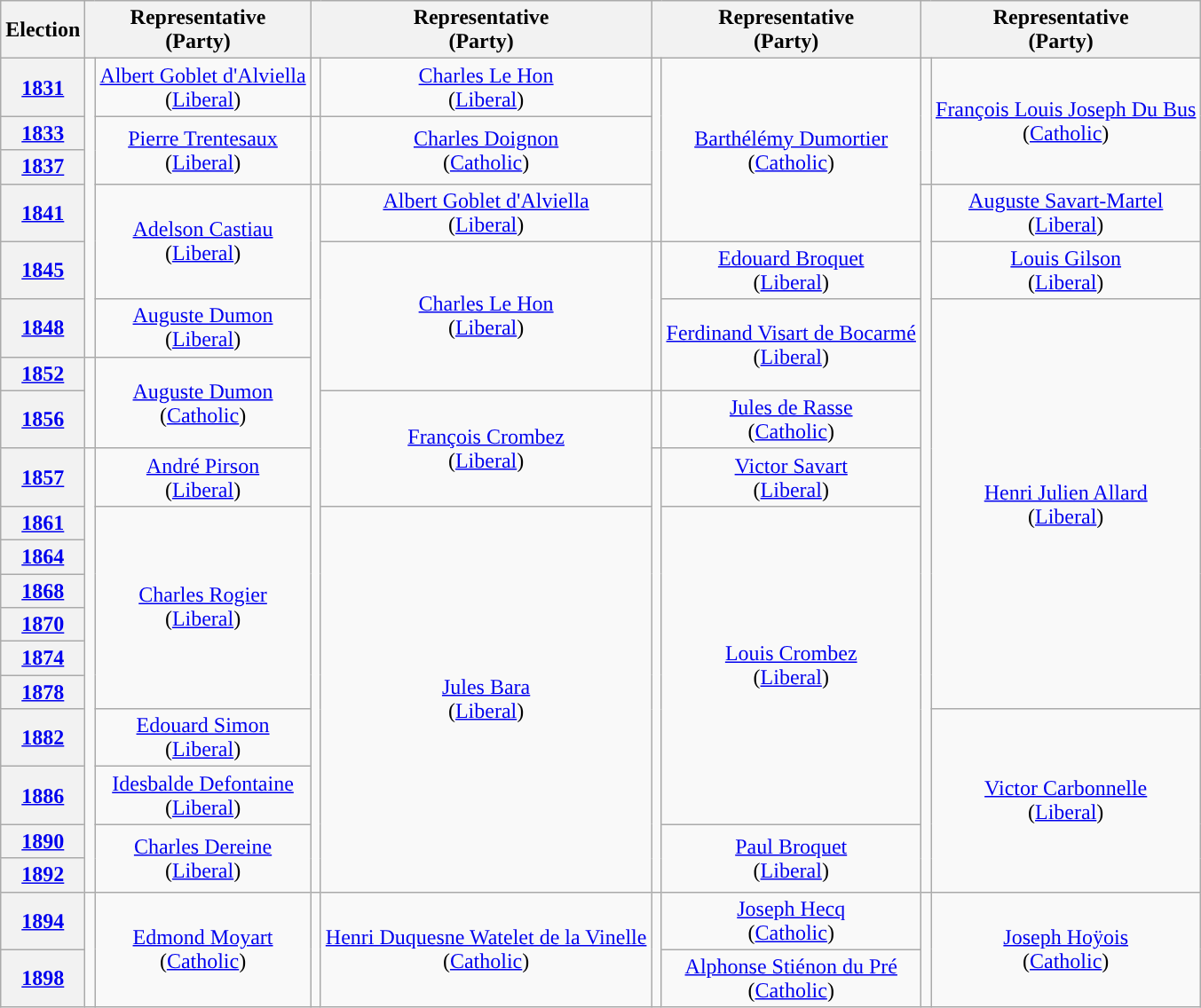<table class="wikitable" style="text-align:center">
<tr>
<th>Election</th>
<th colspan=2>Representative<br>(Party)</th>
<th colspan=2>Representative<br>(Party)</th>
<th colspan=2>Representative<br>(Party)</th>
<th colspan=2>Representative<br>(Party)</th>
</tr>
<tr>
<th><a href='#'>1831</a></th>
<td rowspan=6; style="background-color: "></td>
<td rowspan=1><a href='#'>Albert Goblet d'Alviella</a><br>(<a href='#'>Liberal</a>)</td>
<td rowspan=1; style="background-color: "></td>
<td rowspan=1><a href='#'>Charles Le Hon</a><br>(<a href='#'>Liberal</a>)</td>
<td rowspan=4; style="background-color: "></td>
<td rowspan=4><a href='#'>Barthélémy Dumortier</a><br>(<a href='#'>Catholic</a>)</td>
<td rowspan=3; style="background-color: "></td>
<td rowspan=3><a href='#'>François Louis Joseph Du Bus</a><br>(<a href='#'>Catholic</a>)</td>
</tr>
<tr>
<th><a href='#'>1833</a></th>
<td rowspan=2><a href='#'>Pierre Trentesaux</a><br>(<a href='#'>Liberal</a>)</td>
<td rowspan=2; style="background-color: "></td>
<td rowspan=2><a href='#'>Charles Doignon</a><br>(<a href='#'>Catholic</a>)</td>
</tr>
<tr>
<th><a href='#'>1837</a></th>
</tr>
<tr>
<th><a href='#'>1841</a></th>
<td rowspan=2><a href='#'>Adelson Castiau</a><br>(<a href='#'>Liberal</a>)</td>
<td rowspan=16; style="background-color: "></td>
<td rowspan=1><a href='#'>Albert Goblet d'Alviella</a><br>(<a href='#'>Liberal</a>)</td>
<td rowspan=16; style="background-color: "></td>
<td rowspan=1><a href='#'>Auguste Savart-Martel</a><br>(<a href='#'>Liberal</a>)</td>
</tr>
<tr>
<th><a href='#'>1845</a></th>
<td rowspan=3><a href='#'>Charles Le Hon</a><br>(<a href='#'>Liberal</a>)</td>
<td rowspan=3; style="background-color: "></td>
<td rowspan=1><a href='#'>Edouard Broquet</a><br>(<a href='#'>Liberal</a>)</td>
<td rowspan=1><a href='#'>Louis Gilson</a><br>(<a href='#'>Liberal</a>)</td>
</tr>
<tr>
<th><a href='#'>1848</a></th>
<td rowspan=1><a href='#'>Auguste Dumon</a><br>(<a href='#'>Liberal</a>)</td>
<td rowspan=2><a href='#'>Ferdinand Visart de Bocarmé</a><br>(<a href='#'>Liberal</a>)</td>
<td rowspan=10><a href='#'>Henri Julien Allard</a><br>(<a href='#'>Liberal</a>)</td>
</tr>
<tr>
<th><a href='#'>1852</a></th>
<td rowspan=2; style="background-color: "></td>
<td rowspan=2><a href='#'>Auguste Dumon</a><br>(<a href='#'>Catholic</a>)</td>
</tr>
<tr>
<th><a href='#'>1856</a></th>
<td rowspan=2><a href='#'>François Crombez</a><br>(<a href='#'>Liberal</a>)</td>
<td rowspan=1; style="background-color: "></td>
<td rowspan=1><a href='#'>Jules de Rasse</a><br>(<a href='#'>Catholic</a>)</td>
</tr>
<tr>
<th><a href='#'>1857</a></th>
<td rowspan=11; style="background-color: "></td>
<td rowspan=1><a href='#'>André Pirson</a><br>(<a href='#'>Liberal</a>)</td>
<td rowspan=11; style="background-color: "></td>
<td rowspan=1><a href='#'>Victor Savart</a><br>(<a href='#'>Liberal</a>)</td>
</tr>
<tr>
<th><a href='#'>1861</a></th>
<td rowspan=6><a href='#'>Charles Rogier</a><br>(<a href='#'>Liberal</a>)</td>
<td rowspan=10><a href='#'>Jules Bara</a><br>(<a href='#'>Liberal</a>)</td>
<td rowspan=8><a href='#'>Louis Crombez</a><br>(<a href='#'>Liberal</a>)</td>
</tr>
<tr>
<th><a href='#'>1864</a></th>
</tr>
<tr>
<th><a href='#'>1868</a></th>
</tr>
<tr>
<th><a href='#'>1870</a></th>
</tr>
<tr>
<th><a href='#'>1874</a></th>
</tr>
<tr>
<th><a href='#'>1878</a></th>
</tr>
<tr>
<th><a href='#'>1882</a></th>
<td rowspan=1><a href='#'>Edouard Simon</a><br>(<a href='#'>Liberal</a>)</td>
<td rowspan=4><a href='#'>Victor Carbonnelle</a><br>(<a href='#'>Liberal</a>)</td>
</tr>
<tr>
<th><a href='#'>1886</a></th>
<td rowspan=1><a href='#'>Idesbalde Defontaine</a><br>(<a href='#'>Liberal</a>)</td>
</tr>
<tr>
<th><a href='#'>1890</a></th>
<td rowspan=2><a href='#'>Charles Dereine</a><br>(<a href='#'>Liberal</a>)</td>
<td rowspan=2><a href='#'>Paul Broquet</a><br>(<a href='#'>Liberal</a>)</td>
</tr>
<tr>
<th><a href='#'>1892</a></th>
</tr>
<tr>
<th><a href='#'>1894</a></th>
<td rowspan=2; style="background-color: "></td>
<td rowspan=2><a href='#'>Edmond Moyart</a><br>(<a href='#'>Catholic</a>)</td>
<td rowspan=2; style="background-color: "></td>
<td rowspan=2><a href='#'>Henri Duquesne Watelet de la Vinelle</a><br>(<a href='#'>Catholic</a>)</td>
<td rowspan=2; style="background-color: "></td>
<td rowspan=1><a href='#'>Joseph Hecq</a><br>(<a href='#'>Catholic</a>)</td>
<td rowspan=2; style="background-color: "></td>
<td rowspan=2><a href='#'>Joseph Hoÿois</a><br>(<a href='#'>Catholic</a>)</td>
</tr>
<tr>
<th><a href='#'>1898</a></th>
<td rowspan=1><a href='#'>Alphonse Stiénon du Pré</a><br>(<a href='#'>Catholic</a>)</td>
</tr>
</table>
